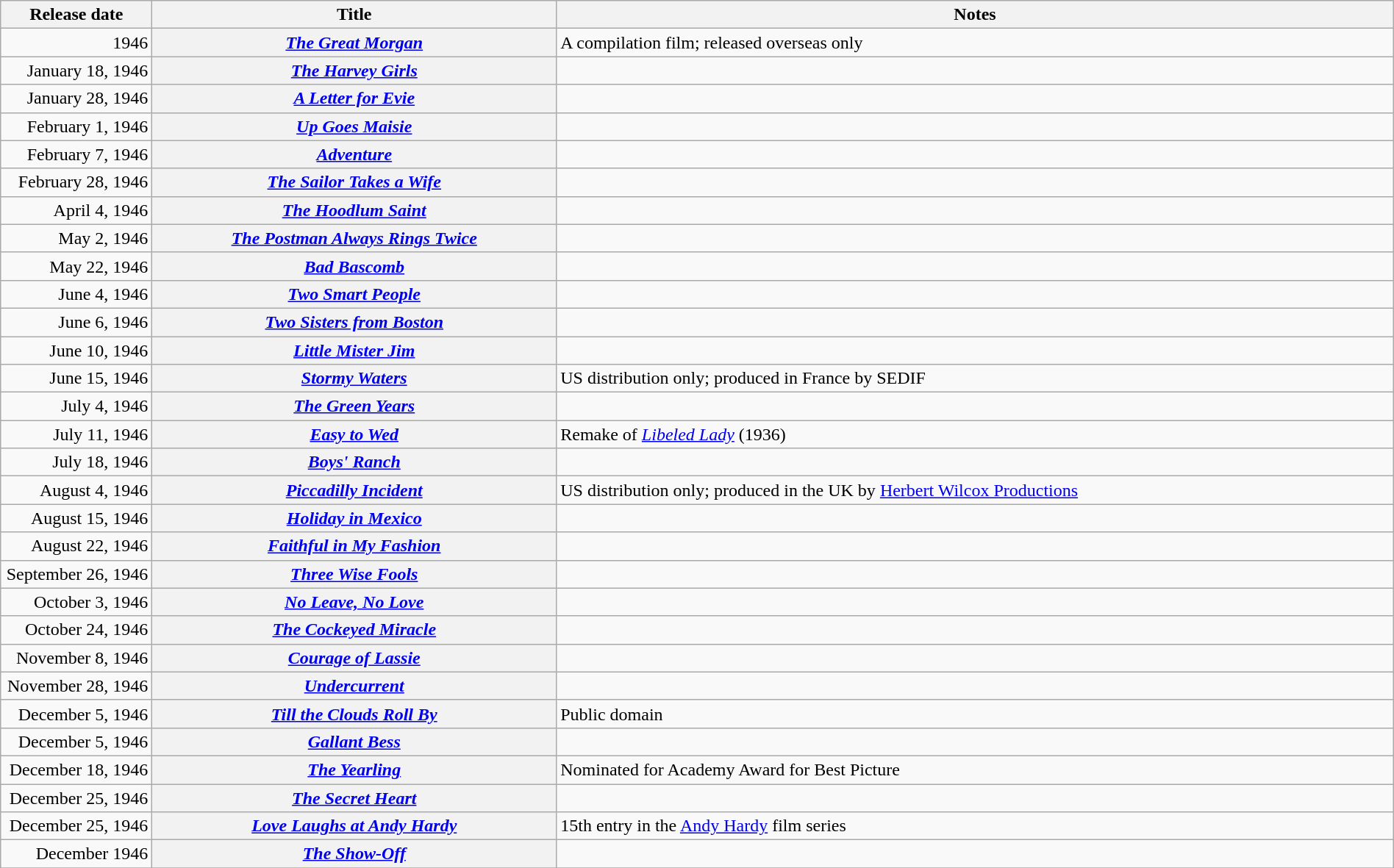<table class="wikitable sortable" style="width:100%;">
<tr>
<th scope="col" style="width:130px;">Release date</th>
<th>Title</th>
<th>Notes</th>
</tr>
<tr>
<td style="text-align:right;">1946</td>
<th scope="row"><em><a href='#'>The Great Morgan</a></em></th>
<td>A compilation film; released overseas only</td>
</tr>
<tr>
<td style="text-align:right;">January 18, 1946</td>
<th scope="row"><em><a href='#'>The Harvey Girls</a></em></th>
<td></td>
</tr>
<tr>
<td style="text-align:right;">January 28, 1946</td>
<th scope="row"><em><a href='#'>A Letter for Evie</a></em></th>
<td></td>
</tr>
<tr>
<td style="text-align:right;">February 1, 1946</td>
<th scope="row"><em><a href='#'>Up Goes Maisie</a></em></th>
<td></td>
</tr>
<tr>
<td style="text-align:right;">February 7, 1946</td>
<th scope="row"><em><a href='#'>Adventure</a></em></th>
<td></td>
</tr>
<tr>
<td style="text-align:right;">February 28, 1946</td>
<th scope="row"><em><a href='#'>The Sailor Takes a Wife</a></em></th>
<td></td>
</tr>
<tr>
<td style="text-align:right;">April 4, 1946</td>
<th scope="row"><em><a href='#'>The Hoodlum Saint</a></em></th>
<td></td>
</tr>
<tr>
<td style="text-align:right;">May 2, 1946</td>
<th scope="row"><em><a href='#'>The Postman Always Rings Twice</a></em></th>
<td></td>
</tr>
<tr>
<td style="text-align:right;">May 22, 1946</td>
<th scope="row"><em><a href='#'>Bad Bascomb</a></em></th>
<td></td>
</tr>
<tr>
<td style="text-align:right;">June 4, 1946</td>
<th scope="row"><em><a href='#'>Two Smart People</a></em></th>
<td></td>
</tr>
<tr>
<td style="text-align:right;">June 6, 1946</td>
<th scope="row"><em><a href='#'>Two Sisters from Boston</a></em></th>
<td></td>
</tr>
<tr>
<td style="text-align:right;">June 10, 1946</td>
<th scope="row"><em><a href='#'>Little Mister Jim</a></em></th>
<td></td>
</tr>
<tr>
<td style="text-align:right;">June 15, 1946</td>
<th scope="row"><em><a href='#'>Stormy Waters</a></em></th>
<td>US distribution only; produced in France by SEDIF</td>
</tr>
<tr>
<td style="text-align:right;">July 4, 1946</td>
<th scope="row"><em><a href='#'>The Green Years</a></em></th>
<td></td>
</tr>
<tr>
<td style="text-align:right;">July 11, 1946</td>
<th scope="row"><em><a href='#'>Easy to Wed</a></em></th>
<td>Remake of <em><a href='#'>Libeled Lady</a></em> (1936)</td>
</tr>
<tr>
<td style="text-align:right;">July 18, 1946</td>
<th scope="row"><em><a href='#'>Boys' Ranch</a></em></th>
<td></td>
</tr>
<tr>
<td style="text-align:right;">August 4, 1946</td>
<th scope="row"><em><a href='#'>Piccadilly Incident</a></em></th>
<td>US distribution only; produced in the UK by <a href='#'>Herbert Wilcox Productions</a></td>
</tr>
<tr>
<td style="text-align:right;">August 15, 1946</td>
<th scope="row"><em><a href='#'>Holiday in Mexico</a></em></th>
<td></td>
</tr>
<tr>
<td style="text-align:right;">August 22, 1946</td>
<th scope="row"><em><a href='#'>Faithful in My Fashion</a></em></th>
<td></td>
</tr>
<tr>
<td style="text-align:right;">September 26, 1946</td>
<th scope="row"><em><a href='#'>Three Wise Fools</a></em></th>
<td></td>
</tr>
<tr>
<td style="text-align:right;">October 3, 1946</td>
<th scope="row"><em><a href='#'>No Leave, No Love</a></em></th>
<td></td>
</tr>
<tr>
<td style="text-align:right;">October 24, 1946</td>
<th scope="row"><em><a href='#'>The Cockeyed Miracle</a></em></th>
<td></td>
</tr>
<tr>
<td style="text-align:right;">November 8, 1946</td>
<th scope="row"><em><a href='#'>Courage of Lassie</a></em></th>
<td></td>
</tr>
<tr>
<td style="text-align:right;">November 28, 1946</td>
<th scope="row"><em><a href='#'>Undercurrent</a></em></th>
<td></td>
</tr>
<tr>
<td style="text-align:right;">December 5, 1946</td>
<th scope="row"><em><a href='#'>Till the Clouds Roll By</a></em></th>
<td>Public domain</td>
</tr>
<tr>
<td style="text-align:right;">December 5, 1946</td>
<th scope="row"><em><a href='#'>Gallant Bess</a></em></th>
<td></td>
</tr>
<tr>
<td style="text-align:right;">December 18, 1946</td>
<th scope="row"><em><a href='#'>The Yearling</a></em></th>
<td>Nominated for Academy Award for Best Picture</td>
</tr>
<tr>
<td style="text-align:right;">December 25, 1946</td>
<th scope="row"><em><a href='#'>The Secret Heart</a></em></th>
<td></td>
</tr>
<tr>
<td style="text-align:right;">December 25, 1946</td>
<th scope="row"><em><a href='#'>Love Laughs at Andy Hardy</a></em></th>
<td>15th entry in the <a href='#'>Andy Hardy</a> film series</td>
</tr>
<tr>
<td style="text-align:right;">December 1946</td>
<th scope="row"><em><a href='#'>The Show-Off</a></em></th>
<td></td>
</tr>
<tr>
</tr>
</table>
